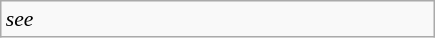<table class="wikitable floatright" style="font-size: 0.9em; width: 290px;">
<tr>
<td><em>see </em></td>
</tr>
</table>
